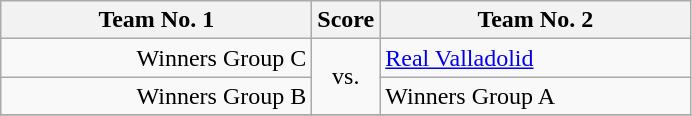<table class="wikitable">
<tr>
<th width="200">Team No. 1</th>
<th>Score</th>
<th width="200">Team No. 2</th>
</tr>
<tr>
<td align="right">Winners Group C</td>
<td align="center" rowspan="2">vs.</td>
<td align="left"><a href='#'>Real Valladolid</a></td>
</tr>
<tr>
<td align="right">Winners Group B</td>
<td align="left">Winners Group A</td>
</tr>
<tr>
</tr>
</table>
